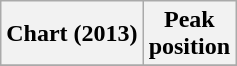<table class="wikitable plainrowheaders">
<tr>
<th scope="col">Chart (2013)</th>
<th scope="col">Peak<br>position</th>
</tr>
<tr>
</tr>
</table>
